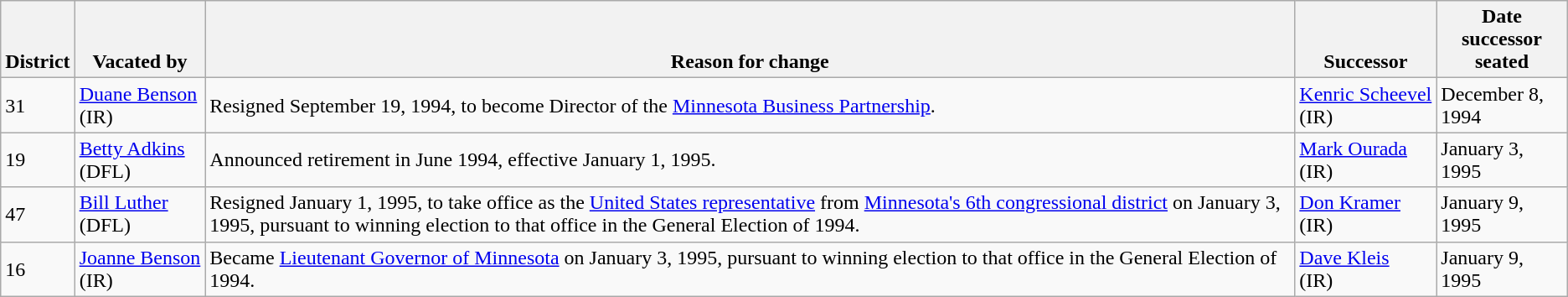<table class="wikitable sortable">
<tr style="vertical-align:bottom;">
<th>District</th>
<th>Vacated by</th>
<th>Reason for change</th>
<th>Successor</th>
<th>Date successor<br>seated</th>
</tr>
<tr>
<td>31</td>
<td nowrap ><a href='#'>Duane Benson</a><br>(IR)</td>
<td>Resigned September 19, 1994, to become Director of the <a href='#'>Minnesota Business Partnership</a>.</td>
<td nowrap ><a href='#'>Kenric Scheevel</a><br>(IR)</td>
<td>December 8, 1994</td>
</tr>
<tr>
<td>19</td>
<td nowrap ><a href='#'>Betty Adkins</a><br>(DFL)</td>
<td>Announced retirement in June 1994, effective January 1, 1995.</td>
<td nowrap ><a href='#'>Mark Ourada</a><br>(IR)</td>
<td>January 3, 1995</td>
</tr>
<tr>
<td>47</td>
<td nowrap ><a href='#'>Bill Luther</a><br>(DFL)</td>
<td>Resigned January 1, 1995, to take office as the <a href='#'>United States representative</a> from <a href='#'>Minnesota's 6th congressional district</a> on January 3, 1995, pursuant to winning election to that office in the General Election of 1994.</td>
<td nowrap ><a href='#'>Don Kramer</a><br>(IR)</td>
<td>January 9, 1995</td>
</tr>
<tr>
<td>16</td>
<td nowrap ><a href='#'>Joanne Benson</a><br>(IR)</td>
<td>Became <a href='#'>Lieutenant Governor of Minnesota</a> on January 3, 1995, pursuant to winning election to that office in the General Election of 1994.</td>
<td nowrap ><a href='#'>Dave Kleis</a><br>(IR)</td>
<td>January 9, 1995</td>
</tr>
</table>
